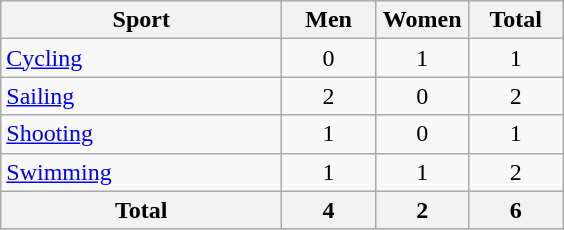<table class="wikitable sortable" style="text-align:center;">
<tr>
<th width=180>Sport</th>
<th width=55>Men</th>
<th width=55>Women</th>
<th width=55>Total</th>
</tr>
<tr>
<td align=left><a href='#'>Cycling</a></td>
<td>0</td>
<td>1</td>
<td>1</td>
</tr>
<tr>
<td align=left><a href='#'>Sailing</a></td>
<td>2</td>
<td>0</td>
<td>2</td>
</tr>
<tr>
<td align=left><a href='#'>Shooting</a></td>
<td>1</td>
<td>0</td>
<td>1</td>
</tr>
<tr>
<td align=left><a href='#'>Swimming</a></td>
<td>1</td>
<td>1</td>
<td>2</td>
</tr>
<tr>
<th>Total</th>
<th>4</th>
<th>2</th>
<th>6</th>
</tr>
</table>
